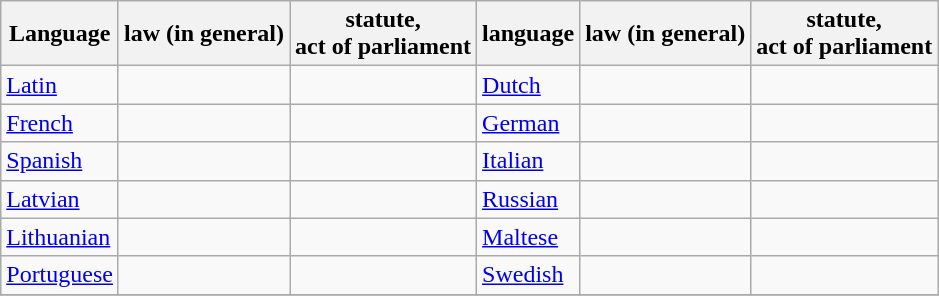<table class="wikitable">
<tr>
<th>Language</th>
<th>law (in general)</th>
<th>statute,<br>act of parliament</th>
<th>language</th>
<th>law (in general)</th>
<th>statute,<br>act of parliament</th>
</tr>
<tr>
<td><a href='#'>Latin</a></td>
<td></td>
<td></td>
<td><a href='#'>Dutch</a></td>
<td></td>
<td></td>
</tr>
<tr>
<td><a href='#'>French</a></td>
<td></td>
<td></td>
<td><a href='#'>German</a></td>
<td></td>
<td></td>
</tr>
<tr>
<td><a href='#'>Spanish</a></td>
<td></td>
<td></td>
<td><a href='#'>Italian</a></td>
<td></td>
<td></td>
</tr>
<tr>
<td><a href='#'>Latvian</a></td>
<td></td>
<td></td>
<td><a href='#'>Russian</a></td>
<td></td>
<td></td>
</tr>
<tr>
<td><a href='#'>Lithuanian</a></td>
<td></td>
<td></td>
<td><a href='#'>Maltese</a></td>
<td></td>
<td></td>
</tr>
<tr>
<td><a href='#'>Portuguese</a></td>
<td></td>
<td></td>
<td><a href='#'>Swedish</a></td>
<td></td>
<td></td>
</tr>
<tr>
</tr>
</table>
